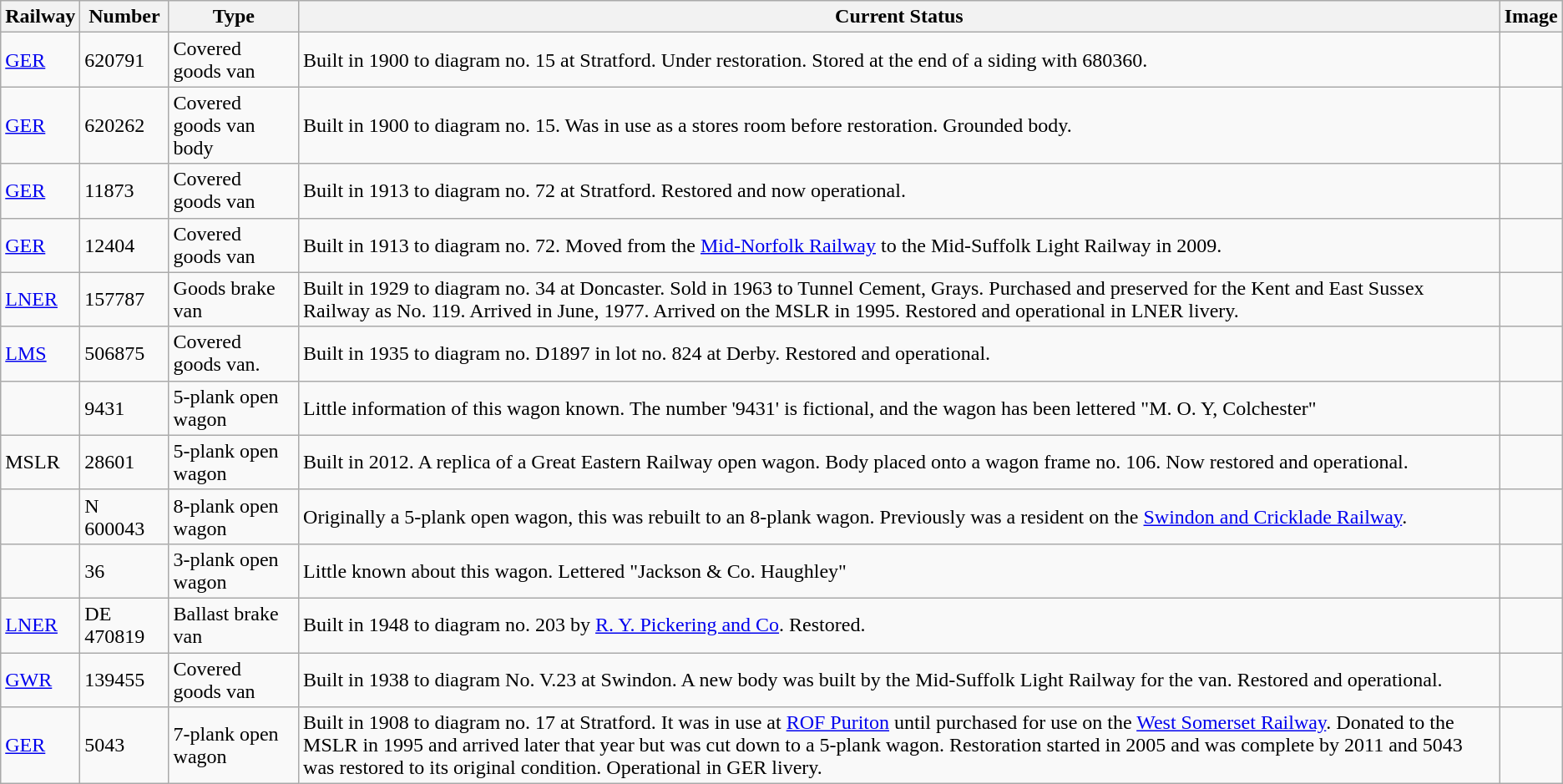<table class="wikitable">
<tr>
<th>Railway</th>
<th>Number</th>
<th>Type</th>
<th>Current Status</th>
<th>Image</th>
</tr>
<tr>
<td><a href='#'>GER</a></td>
<td>620791</td>
<td>Covered goods van</td>
<td>Built in 1900 to diagram no. 15 at Stratford. Under restoration. Stored at the end of a siding with 680360.</td>
<td></td>
</tr>
<tr>
<td><a href='#'>GER</a></td>
<td>620262</td>
<td>Covered goods van body</td>
<td>Built in 1900 to diagram no. 15. Was in use as a stores room before restoration. Grounded body.</td>
<td></td>
</tr>
<tr>
<td><a href='#'>GER</a></td>
<td>11873</td>
<td>Covered goods van</td>
<td>Built in 1913 to diagram no. 72 at Stratford. Restored and now operational.</td>
<td></td>
</tr>
<tr>
<td><a href='#'>GER</a></td>
<td>12404</td>
<td>Covered goods van</td>
<td>Built in 1913 to diagram no. 72. Moved from the <a href='#'>Mid-Norfolk Railway</a> to the Mid-Suffolk Light Railway in 2009.</td>
<td></td>
</tr>
<tr>
<td><a href='#'>LNER</a></td>
<td>157787</td>
<td>Goods brake van</td>
<td>Built in 1929 to diagram no. 34 at Doncaster. Sold in 1963 to Tunnel Cement, Grays. Purchased and preserved for the Kent and East Sussex Railway as No. 119. Arrived in June, 1977. Arrived on the MSLR in 1995. Restored and operational in LNER livery.</td>
<td></td>
</tr>
<tr>
<td><a href='#'>LMS</a></td>
<td>506875</td>
<td>Covered goods van.</td>
<td>Built in 1935 to diagram no. D1897 in lot no. 824 at Derby. Restored and operational.</td>
<td></td>
</tr>
<tr>
<td></td>
<td>9431</td>
<td>5-plank open wagon</td>
<td>Little information of this wagon known. The number '9431' is fictional, and the wagon has been lettered "M. O. Y, Colchester"</td>
<td></td>
</tr>
<tr>
<td>MSLR</td>
<td>28601</td>
<td>5-plank open wagon</td>
<td>Built in 2012. A replica of a Great Eastern Railway open wagon. Body placed onto a wagon frame no. 106. Now restored and operational.</td>
<td></td>
</tr>
<tr>
<td></td>
<td>N 600043</td>
<td>8-plank open wagon</td>
<td>Originally a 5-plank open wagon, this was rebuilt to an 8-plank wagon. Previously was a resident on the <a href='#'>Swindon and Cricklade Railway</a>.</td>
<td></td>
</tr>
<tr>
<td></td>
<td>36</td>
<td>3-plank open wagon</td>
<td>Little known about this wagon. Lettered "Jackson & Co. Haughley"</td>
<td></td>
</tr>
<tr>
<td><a href='#'>LNER</a></td>
<td>DE 470819</td>
<td>Ballast brake van</td>
<td>Built in 1948 to diagram no. 203 by <a href='#'>R. Y. Pickering and Co</a>. Restored.</td>
<td></td>
</tr>
<tr>
<td><a href='#'>GWR</a></td>
<td>139455</td>
<td>Covered goods van</td>
<td>Built in 1938 to diagram No. V.23 at Swindon. A new body was built by the Mid-Suffolk Light Railway for the van. Restored and operational.</td>
<td></td>
</tr>
<tr>
<td><a href='#'>GER</a></td>
<td>5043</td>
<td>7-plank open wagon</td>
<td>Built in 1908 to diagram no. 17 at Stratford. It was in use at <a href='#'>ROF Puriton</a> until purchased for use on the <a href='#'>West Somerset Railway</a>. Donated to the MSLR in 1995 and arrived later that year but was cut down to a 5-plank wagon. Restoration started in 2005 and was complete by 2011 and 5043 was restored to its original condition. Operational in GER livery.</td>
<td></td>
</tr>
</table>
